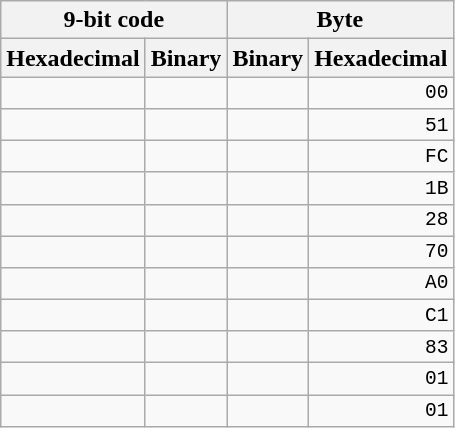<table class="wikitable" style="text-align:right;">
<tr>
<th colspan=2>9-bit code</th>
<th colspan=2>Byte</th>
</tr>
<tr>
<th>Hexadecimal</th>
<th>Binary</th>
<th>Binary</th>
<th>Hexadecimal</th>
</tr>
<tr style="font-family:monospace;">
<td></td>
<td></td>
<td></td>
<td>00</td>
</tr>
<tr style="font-family:monospace;">
<td></td>
<td></td>
<td> </td>
<td>51</td>
</tr>
<tr style="font-family:monospace;">
<td></td>
<td></td>
<td> </td>
<td>FC</td>
</tr>
<tr style="font-family:monospace;">
<td></td>
<td></td>
<td> </td>
<td>1B</td>
</tr>
<tr style="font-family:monospace;">
<td></td>
<td></td>
<td> </td>
<td>28</td>
</tr>
<tr style="font-family:monospace;">
<td></td>
<td></td>
<td> </td>
<td>70</td>
</tr>
<tr style="font-family:monospace;">
<td></td>
<td></td>
<td> </td>
<td>A0</td>
</tr>
<tr style="font-family:monospace;">
<td></td>
<td></td>
<td> </td>
<td>C1</td>
</tr>
<tr style="font-family:monospace;">
<td></td>
<td></td>
<td></td>
<td>83</td>
</tr>
<tr style="font-family:monospace;">
<td></td>
<td></td>
<td></td>
<td>01</td>
</tr>
<tr style="font-family:monospace;">
<td></td>
<td></td>
<td> </td>
<td>01</td>
</tr>
</table>
